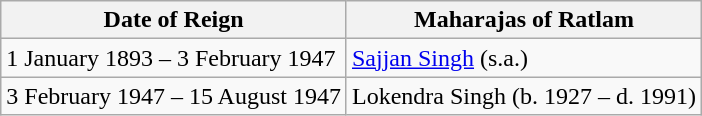<table class="wikitable">
<tr>
<th>Date of Reign</th>
<th>Maharajas of Ratlam</th>
</tr>
<tr>
<td>1 January 1893 – 3 February 1947</td>
<td><a href='#'>Sajjan Singh</a> (s.a.)</td>
</tr>
<tr>
<td>3 February 1947 – 15 August 1947</td>
<td>Lokendra Singh (b. 1927 – d. 1991)</td>
</tr>
</table>
